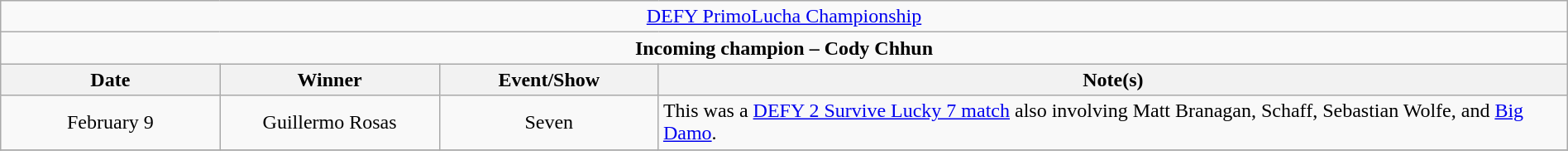<table class="wikitable" style="text-align:center; width:100%;">
<tr>
<td colspan="4" style="text-align: center;"><a href='#'>DEFY PrimoLucha Championship</a></td>
</tr>
<tr>
<td colspan="4" style="text-align: center;"><strong>Incoming champion – Cody Chhun</strong></td>
</tr>
<tr>
<th width=14%>Date</th>
<th width=14%>Winner</th>
<th width=14%>Event/Show</th>
<th width=58%>Note(s)</th>
</tr>
<tr>
<td>February 9</td>
<td>Guillermo Rosas</td>
<td>Seven</td>
<td align=left>This was a <a href='#'>DEFY 2 Survive Lucky 7 match</a> also involving Matt Branagan, Schaff, Sebastian Wolfe, and <a href='#'>Big Damo</a>.</td>
</tr>
<tr>
</tr>
</table>
